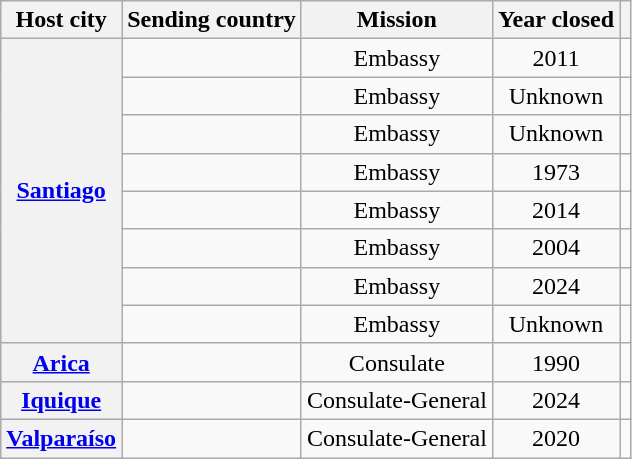<table class="wikitable plainrowheaders">
<tr>
<th scope="col">Host city</th>
<th scope="col">Sending country</th>
<th scope="col">Mission</th>
<th scope="col">Year closed</th>
<th scope="col"></th>
</tr>
<tr>
<th rowspan="8"><a href='#'>Santiago</a></th>
<td></td>
<td style="text-align:center;">Embassy</td>
<td style="text-align:center;">2011</td>
<td style="text-align:center;"></td>
</tr>
<tr>
<td></td>
<td style="text-align:center;">Embassy</td>
<td style="text-align:center;">Unknown</td>
<td style="text-align:center;"></td>
</tr>
<tr>
<td></td>
<td style="text-align:center;">Embassy</td>
<td style="text-align:center;">Unknown</td>
<td style="text-align:center;"></td>
</tr>
<tr>
<td></td>
<td style="text-align:center;">Embassy</td>
<td style="text-align:center;">1973</td>
<td style="text-align:center;"></td>
</tr>
<tr>
<td></td>
<td style="text-align:center;">Embassy</td>
<td style="text-align:center;">2014</td>
<td style="text-align:center;"></td>
</tr>
<tr>
<td></td>
<td style="text-align:center;">Embassy</td>
<td style="text-align:center;">2004</td>
<td style="text-align:center;"></td>
</tr>
<tr>
<td></td>
<td style="text-align:center;">Embassy</td>
<td style="text-align:center;">2024</td>
<td style="text-align:center;"></td>
</tr>
<tr>
<td></td>
<td style="text-align:center;">Embassy</td>
<td style="text-align:center;">Unknown</td>
<td style="text-align:center;"></td>
</tr>
<tr>
<th><a href='#'>Arica</a></th>
<td></td>
<td style="text-align:center;">Consulate</td>
<td style="text-align:center;">1990</td>
<td style="text-align:center;"></td>
</tr>
<tr>
<th><a href='#'>Iquique</a></th>
<td></td>
<td style="text-align:center;">Consulate-General</td>
<td style="text-align:center;">2024</td>
<td style="text-align:center;"></td>
</tr>
<tr>
<th><a href='#'>Valparaíso</a></th>
<td></td>
<td style="text-align:center;">Consulate-General</td>
<td style="text-align:center;">2020</td>
<td style="text-align:center;"></td>
</tr>
</table>
